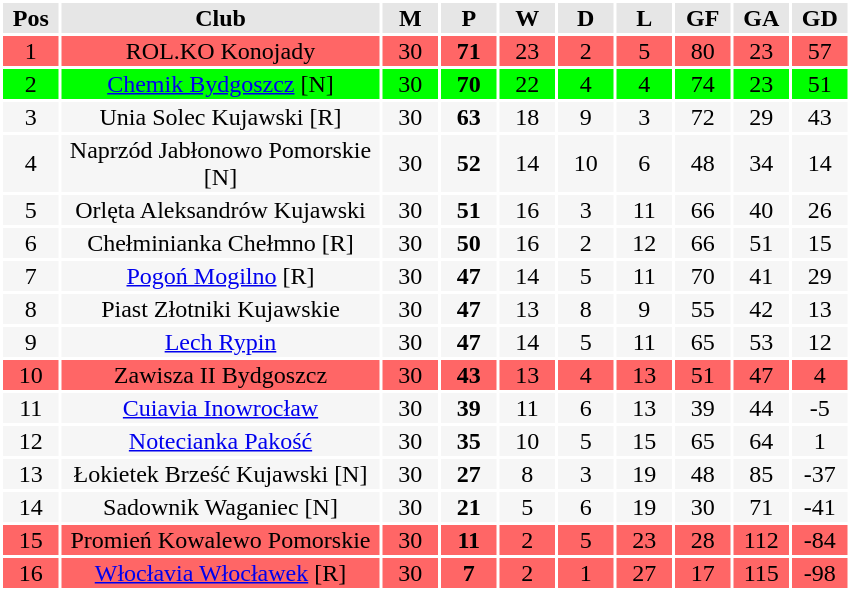<table class="toccolours" style="margin: 0;background:#ffffff;">
<tr bgcolor=#e6e6e6>
<th width=35px>Pos</th>
<th width=210px>Club</th>
<th width=35px>M</th>
<th width=35px>P</th>
<th width=35px>W</th>
<th width=35px>D</th>
<th width=35px>L</th>
<th width=35px>GF</th>
<th width=35px>GA</th>
<th width=35px>GD</th>
</tr>
<tr align=center bgcolor=#ff6666>
<td>1</td>
<td>ROL.KO Konojady</td>
<td>30</td>
<td><strong>71</strong></td>
<td>23</td>
<td>2</td>
<td>5</td>
<td>80</td>
<td>23</td>
<td>57</td>
</tr>
<tr align=center bgcolor=#00FF00>
<td>2</td>
<td><a href='#'>Chemik Bydgoszcz</a> <span>[N]</span><noinclude></td>
<td>30</td>
<td><strong>70</strong></td>
<td>22</td>
<td>4</td>
<td>4</td>
<td>74</td>
<td>23</td>
<td>51</td>
</tr>
<tr align=center bgcolor=#f6f6f6>
<td>3</td>
<td>Unia Solec Kujawski <span>[R]</span><noinclude></td>
<td>30</td>
<td><strong>63</strong></td>
<td>18</td>
<td>9</td>
<td>3</td>
<td>72</td>
<td>29</td>
<td>43</td>
</tr>
<tr align=center bgcolor=#f6f6f6>
<td>4</td>
<td>Naprzód Jabłonowo Pomorskie <span>[N]</span><noinclude></td>
<td>30</td>
<td><strong>52</strong></td>
<td>14</td>
<td>10</td>
<td>6</td>
<td>48</td>
<td>34</td>
<td>14</td>
</tr>
<tr align=center bgcolor=#f6f6f6>
<td>5</td>
<td>Orlęta Aleksandrów Kujawski</td>
<td>30</td>
<td><strong>51</strong></td>
<td>16</td>
<td>3</td>
<td>11</td>
<td>66</td>
<td>40</td>
<td>26</td>
</tr>
<tr align=center bgcolor=#f6f6f6>
<td>6</td>
<td>Chełminianka Chełmno <span>[R]</span><noinclude></td>
<td>30</td>
<td><strong>50</strong></td>
<td>16</td>
<td>2</td>
<td>12</td>
<td>66</td>
<td>51</td>
<td>15</td>
</tr>
<tr align=center bgcolor=#f6f6f6>
<td>7</td>
<td><a href='#'>Pogoń Mogilno</a> <span>[R]</span><noinclude></td>
<td>30</td>
<td><strong>47</strong></td>
<td>14</td>
<td>5</td>
<td>11</td>
<td>70</td>
<td>41</td>
<td>29</td>
</tr>
<tr align=center bgcolor=#f6f6f6>
<td>8</td>
<td>Piast Złotniki Kujawskie</td>
<td>30</td>
<td><strong>47</strong></td>
<td>13</td>
<td>8</td>
<td>9</td>
<td>55</td>
<td>42</td>
<td>13</td>
</tr>
<tr align=center bgcolor=#f6f6f6>
<td>9</td>
<td><a href='#'>Lech Rypin</a></td>
<td>30</td>
<td><strong>47</strong></td>
<td>14</td>
<td>5</td>
<td>11</td>
<td>65</td>
<td>53</td>
<td>12</td>
</tr>
<tr align=center bgcolor=#ff6666>
<td>10</td>
<td>Zawisza II Bydgoszcz</td>
<td>30</td>
<td><strong>43</strong></td>
<td>13</td>
<td>4</td>
<td>13</td>
<td>51</td>
<td>47</td>
<td>4</td>
</tr>
<tr align=center bgcolor=#f6f6f6>
<td>11</td>
<td><a href='#'>Cuiavia Inowrocław</a></td>
<td>30</td>
<td><strong>39</strong></td>
<td>11</td>
<td>6</td>
<td>13</td>
<td>39</td>
<td>44</td>
<td>-5</td>
</tr>
<tr align=center bgcolor=#f6f6f6>
<td>12</td>
<td><a href='#'>Notecianka Pakość</a></td>
<td>30</td>
<td><strong>35</strong></td>
<td>10</td>
<td>5</td>
<td>15</td>
<td>65</td>
<td>64</td>
<td>1</td>
</tr>
<tr align=center bgcolor=#f6f6f6>
<td>13</td>
<td>Łokietek Brześć Kujawski <span>[N]</span><noinclude></td>
<td>30</td>
<td><strong>27</strong></td>
<td>8</td>
<td>3</td>
<td>19</td>
<td>48</td>
<td>85</td>
<td>-37</td>
</tr>
<tr align=center bgcolor=#f6f6f6>
<td>14</td>
<td>Sadownik Waganiec <span>[N]</span><noinclude></td>
<td>30</td>
<td><strong>21</strong></td>
<td>5</td>
<td>6</td>
<td>19</td>
<td>30</td>
<td>71</td>
<td>-41</td>
</tr>
<tr align=center bgcolor=#ff6666>
<td>15</td>
<td>Promień Kowalewo Pomorskie</td>
<td>30</td>
<td><strong>11</strong></td>
<td>2</td>
<td>5</td>
<td>23</td>
<td>28</td>
<td>112</td>
<td>-84</td>
</tr>
<tr align=center bgcolor=#ff6666>
<td>16</td>
<td><a href='#'>Włocłavia Włocławek</a> <span>[R]</span><noinclude></td>
<td>30</td>
<td><strong>7</strong></td>
<td>2</td>
<td>1</td>
<td>27</td>
<td>17</td>
<td>115</td>
<td>-98</td>
</tr>
</table>
